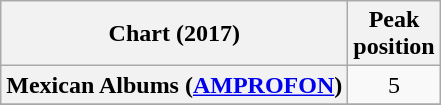<table class="wikitable sortable plainrowheaders" style="text-align:center;">
<tr>
<th scope="col">Chart (2017)</th>
<th scope="col">Peak<br>position</th>
</tr>
<tr>
<th scope="row">Mexican Albums (<a href='#'>AMPROFON</a>)</th>
<td>5</td>
</tr>
<tr>
</tr>
</table>
